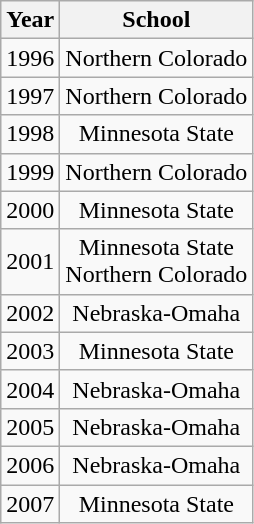<table class="wikitable" style="text-align:center">
<tr>
<th>Year</th>
<th>School</th>
</tr>
<tr>
<td>1996</td>
<td>Northern Colorado</td>
</tr>
<tr>
<td>1997</td>
<td>Northern Colorado</td>
</tr>
<tr>
<td>1998</td>
<td>Minnesota State</td>
</tr>
<tr>
<td>1999</td>
<td>Northern Colorado</td>
</tr>
<tr>
<td>2000</td>
<td>Minnesota State</td>
</tr>
<tr>
<td>2001</td>
<td>Minnesota State<br>Northern Colorado</td>
</tr>
<tr>
<td>2002</td>
<td>Nebraska-Omaha</td>
</tr>
<tr>
<td>2003</td>
<td>Minnesota State</td>
</tr>
<tr>
<td>2004</td>
<td>Nebraska-Omaha</td>
</tr>
<tr>
<td>2005</td>
<td>Nebraska-Omaha</td>
</tr>
<tr>
<td>2006</td>
<td>Nebraska-Omaha</td>
</tr>
<tr>
<td>2007</td>
<td>Minnesota State</td>
</tr>
</table>
